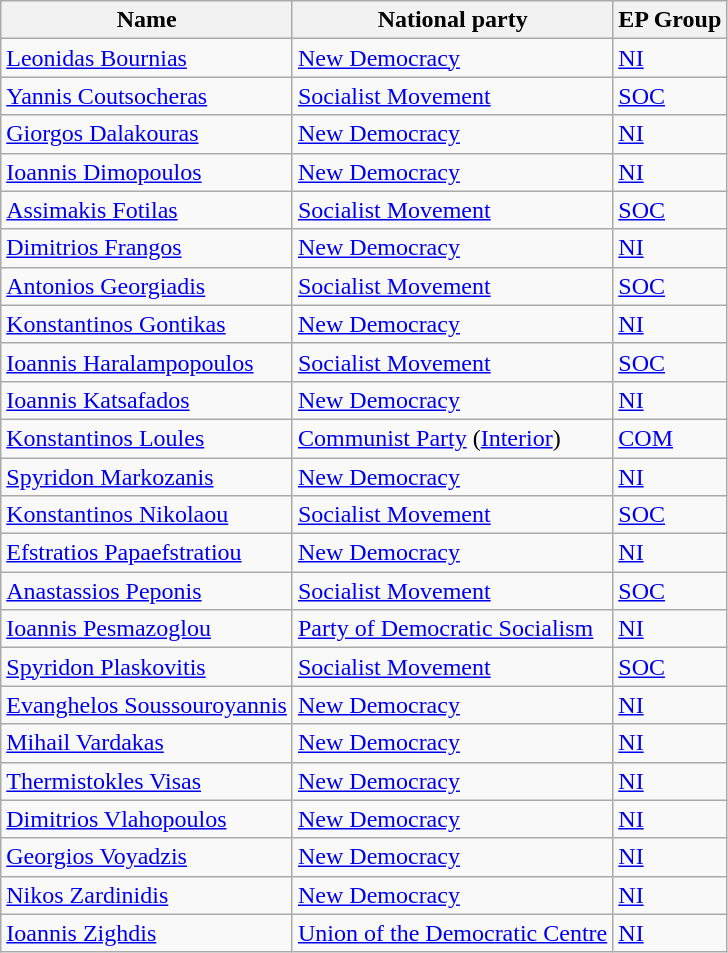<table class="sortable wikitable">
<tr>
<th>Name</th>
<th>National party</th>
<th>EP Group</th>
</tr>
<tr>
<td><a href='#'>Leonidas Bournias</a></td>
<td> <a href='#'>New Democracy</a></td>
<td> <a href='#'>NI</a></td>
</tr>
<tr>
<td><a href='#'>Yannis Coutsocheras</a></td>
<td> <a href='#'>Socialist Movement</a></td>
<td> <a href='#'>SOC</a></td>
</tr>
<tr>
<td><a href='#'>Giorgos Dalakouras</a></td>
<td> <a href='#'>New Democracy</a></td>
<td> <a href='#'>NI</a></td>
</tr>
<tr>
<td><a href='#'>Ioannis Dimopoulos</a></td>
<td> <a href='#'>New Democracy</a></td>
<td> <a href='#'>NI</a></td>
</tr>
<tr>
<td><a href='#'>Assimakis Fotilas</a></td>
<td> <a href='#'>Socialist Movement</a></td>
<td> <a href='#'>SOC</a></td>
</tr>
<tr>
<td><a href='#'>Dimitrios Frangos</a></td>
<td> <a href='#'>New Democracy</a></td>
<td> <a href='#'>NI</a></td>
</tr>
<tr>
<td><a href='#'>Antonios Georgiadis</a></td>
<td> <a href='#'>Socialist Movement</a></td>
<td> <a href='#'>SOC</a></td>
</tr>
<tr>
<td><a href='#'>Konstantinos Gontikas</a></td>
<td> <a href='#'>New Democracy</a></td>
<td> <a href='#'>NI</a></td>
</tr>
<tr>
<td><a href='#'>Ioannis Haralampopoulos</a></td>
<td> <a href='#'>Socialist Movement</a></td>
<td> <a href='#'>SOC</a></td>
</tr>
<tr>
<td><a href='#'>Ioannis Katsafados</a></td>
<td> <a href='#'>New Democracy</a></td>
<td> <a href='#'>NI</a></td>
</tr>
<tr>
<td><a href='#'>Konstantinos Loules</a></td>
<td> <a href='#'>Communist Party</a> (<a href='#'>Interior</a>)</td>
<td> <a href='#'>COM</a></td>
</tr>
<tr>
<td><a href='#'>Spyridon Markozanis</a></td>
<td> <a href='#'>New Democracy</a></td>
<td> <a href='#'>NI</a></td>
</tr>
<tr>
<td><a href='#'>Konstantinos Nikolaou</a></td>
<td> <a href='#'>Socialist Movement</a></td>
<td> <a href='#'>SOC</a></td>
</tr>
<tr>
<td><a href='#'>Efstratios Papaefstratiou</a></td>
<td> <a href='#'>New Democracy</a></td>
<td> <a href='#'>NI</a></td>
</tr>
<tr>
<td><a href='#'>Anastassios Peponis</a></td>
<td> <a href='#'>Socialist Movement</a></td>
<td> <a href='#'>SOC</a></td>
</tr>
<tr>
<td><a href='#'>Ioannis Pesmazoglou</a></td>
<td> <a href='#'>Party of Democratic Socialism</a></td>
<td> <a href='#'>NI</a></td>
</tr>
<tr>
<td><a href='#'>Spyridon Plaskovitis</a></td>
<td> <a href='#'>Socialist Movement</a></td>
<td> <a href='#'>SOC</a></td>
</tr>
<tr>
<td><a href='#'>Evanghelos Soussouroyannis</a></td>
<td> <a href='#'>New Democracy</a></td>
<td> <a href='#'>NI</a></td>
</tr>
<tr>
<td><a href='#'>Mihail Vardakas</a></td>
<td> <a href='#'>New Democracy</a></td>
<td> <a href='#'>NI</a></td>
</tr>
<tr>
<td><a href='#'>Thermistokles Visas</a></td>
<td> <a href='#'>New Democracy</a></td>
<td> <a href='#'>NI</a></td>
</tr>
<tr>
<td><a href='#'>Dimitrios Vlahopoulos</a></td>
<td> <a href='#'>New Democracy</a></td>
<td> <a href='#'>NI</a></td>
</tr>
<tr>
<td><a href='#'>Georgios Voyadzis</a></td>
<td> <a href='#'>New Democracy</a></td>
<td> <a href='#'>NI</a></td>
</tr>
<tr>
<td><a href='#'>Nikos Zardinidis</a></td>
<td> <a href='#'>New Democracy</a></td>
<td> <a href='#'>NI</a></td>
</tr>
<tr>
<td><a href='#'>Ioannis Zighdis</a></td>
<td> <a href='#'>Union of the Democratic Centre</a></td>
<td> <a href='#'>NI</a></td>
</tr>
</table>
